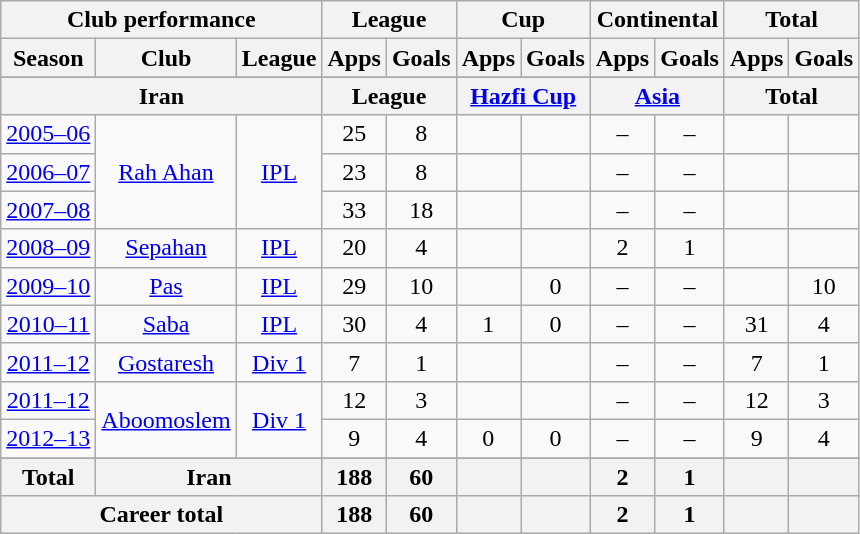<table class="wikitable" style="text-align:center">
<tr>
<th colspan=3>Club performance</th>
<th colspan=2>League</th>
<th colspan=2>Cup</th>
<th colspan=2>Continental</th>
<th colspan=2>Total</th>
</tr>
<tr>
<th>Season</th>
<th>Club</th>
<th>League</th>
<th>Apps</th>
<th>Goals</th>
<th>Apps</th>
<th>Goals</th>
<th>Apps</th>
<th>Goals</th>
<th>Apps</th>
<th>Goals</th>
</tr>
<tr>
</tr>
<tr>
<th colspan=3>Iran</th>
<th colspan=2>League</th>
<th colspan=2><a href='#'>Hazfi Cup</a></th>
<th colspan=2><a href='#'>Asia</a></th>
<th colspan=2>Total</th>
</tr>
<tr>
<td><a href='#'>2005–06</a></td>
<td rowspan="3"><a href='#'>Rah Ahan</a></td>
<td rowspan="3"><a href='#'>IPL</a></td>
<td>25</td>
<td>8</td>
<td></td>
<td></td>
<td>–</td>
<td>–</td>
<td></td>
<td></td>
</tr>
<tr>
<td><a href='#'>2006–07</a></td>
<td>23</td>
<td>8</td>
<td></td>
<td></td>
<td>–</td>
<td>–</td>
<td></td>
<td></td>
</tr>
<tr>
<td><a href='#'>2007–08</a></td>
<td>33</td>
<td>18</td>
<td></td>
<td></td>
<td>–</td>
<td>–</td>
<td></td>
<td></td>
</tr>
<tr>
<td><a href='#'>2008–09</a></td>
<td rowspan="1"><a href='#'>Sepahan</a></td>
<td rowspan="1"><a href='#'>IPL</a></td>
<td>20</td>
<td>4</td>
<td></td>
<td></td>
<td>2</td>
<td>1</td>
<td></td>
<td></td>
</tr>
<tr>
<td><a href='#'>2009–10</a></td>
<td rowspan="1"><a href='#'>Pas</a></td>
<td rowspan="1"><a href='#'>IPL</a></td>
<td>29</td>
<td>10</td>
<td></td>
<td>0</td>
<td>–</td>
<td>–</td>
<td></td>
<td>10</td>
</tr>
<tr>
<td><a href='#'>2010–11</a></td>
<td rowspan="1"><a href='#'>Saba</a></td>
<td rowspan="1"><a href='#'>IPL</a></td>
<td>30</td>
<td>4</td>
<td>1</td>
<td>0</td>
<td>–</td>
<td>–</td>
<td>31</td>
<td>4</td>
</tr>
<tr>
<td><a href='#'>2011–12</a></td>
<td rowspan="1"><a href='#'>Gostaresh</a></td>
<td rowspan="1"><a href='#'>Div 1</a></td>
<td>7</td>
<td>1</td>
<td></td>
<td></td>
<td>–</td>
<td>–</td>
<td>7</td>
<td>1</td>
</tr>
<tr>
<td><a href='#'>2011–12</a></td>
<td rowspan="2"><a href='#'>Aboomoslem</a></td>
<td rowspan="2"><a href='#'>Div 1</a></td>
<td>12</td>
<td>3</td>
<td></td>
<td></td>
<td>–</td>
<td>–</td>
<td>12</td>
<td>3</td>
</tr>
<tr>
<td><a href='#'>2012–13</a></td>
<td>9</td>
<td>4</td>
<td>0</td>
<td>0</td>
<td>–</td>
<td>–</td>
<td>9</td>
<td>4</td>
</tr>
<tr>
</tr>
<tr>
<th rowspan=1>Total</th>
<th colspan=2>Iran</th>
<th>188</th>
<th>60</th>
<th></th>
<th></th>
<th>2</th>
<th>1</th>
<th></th>
<th></th>
</tr>
<tr>
<th colspan=3>Career total</th>
<th>188</th>
<th>60</th>
<th></th>
<th></th>
<th>2</th>
<th>1</th>
<th></th>
<th></th>
</tr>
</table>
